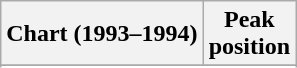<table class="wikitable sortable">
<tr>
<th align="left">Chart (1993–1994)</th>
<th align="center">Peak<br>position</th>
</tr>
<tr>
</tr>
<tr>
</tr>
<tr>
</tr>
</table>
